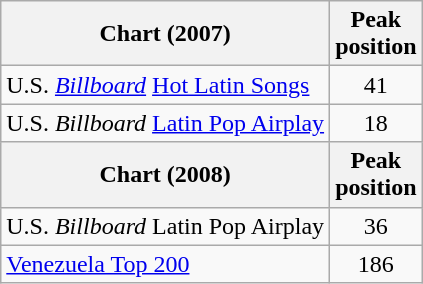<table class="wikitable sortable">
<tr>
<th align="center">Chart (2007)</th>
<th align="center">Peak<br>position</th>
</tr>
<tr>
<td align="left">U.S. <em><a href='#'>Billboard</a></em> <a href='#'>Hot Latin Songs</a></td>
<td align="center">41</td>
</tr>
<tr>
<td align="left">U.S. <em>Billboard</em> <a href='#'>Latin Pop Airplay</a></td>
<td align="center">18</td>
</tr>
<tr>
<th align="center">Chart (2008)</th>
<th align="center">Peak<br>position</th>
</tr>
<tr>
<td align="left">U.S. <em>Billboard</em> Latin Pop Airplay</td>
<td align="center">36</td>
</tr>
<tr>
<td><a href='#'>Venezuela Top 200</a></td>
<td align="center">186</td>
</tr>
</table>
